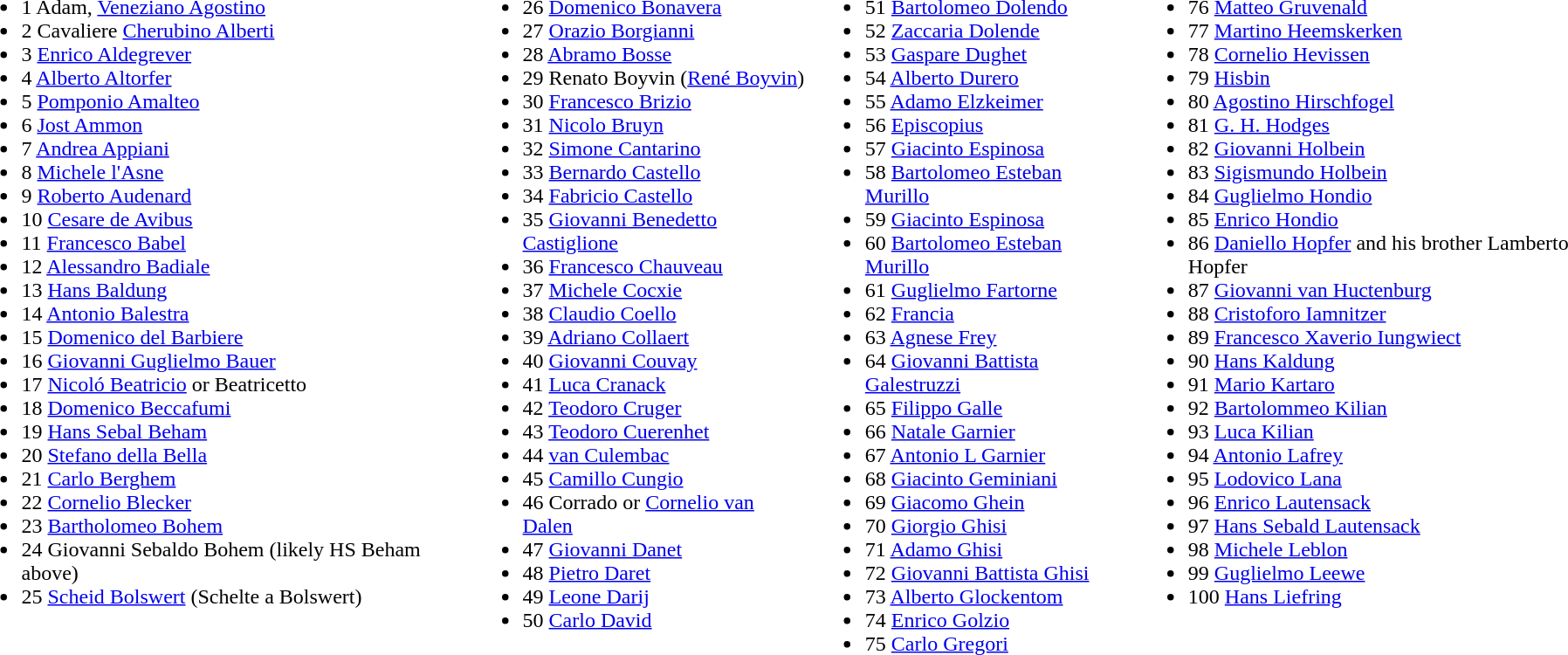<table>
<tr>
<td valign="top"><br><ul><li>1  Adam, <a href='#'>Veneziano Agostino</a></li><li>2  Cavaliere <a href='#'>Cherubino Alberti</a></li><li>3  <a href='#'>Enrico Aldegrever</a></li><li>4  <a href='#'>Alberto Altorfer</a></li><li>5  <a href='#'>Pomponio Amalteo</a></li><li>6  <a href='#'>Jost Ammon</a></li><li>7  <a href='#'>Andrea Appiani</a></li><li>8  <a href='#'>Michele l'Asne</a></li><li>9  <a href='#'>Roberto Audenard</a></li><li>10  <a href='#'>Cesare de Avibus</a></li><li>11  <a href='#'>Francesco Babel</a></li><li>12  <a href='#'>Alessandro Badiale</a></li><li>13  <a href='#'>Hans Baldung</a></li><li>14  <a href='#'>Antonio Balestra</a></li><li>15  <a href='#'>Domenico del Barbiere</a></li><li>16  <a href='#'>Giovanni Guglielmo Bauer</a></li><li>17  <a href='#'>Nicoló Beatricio</a> or Beatricetto</li><li>18  <a href='#'>Domenico Beccafumi</a></li><li>19  <a href='#'>Hans Sebal Beham</a></li><li>20  <a href='#'>Stefano della Bella</a></li><li>21  <a href='#'>Carlo Berghem</a></li><li>22  <a href='#'>Cornelio Blecker</a></li><li>23  <a href='#'>Bartholomeo Bohem</a></li><li>24  Giovanni Sebaldo Bohem (likely HS Beham above)</li><li>25  <a href='#'>Scheid Bolswert</a> (Schelte a Bolswert)</li></ul></td>
<td valign="top"><br><ul><li>26  <a href='#'>Domenico Bonavera</a></li><li>27  <a href='#'>Orazio Borgianni</a></li><li>28  <a href='#'>Abramo Bosse</a></li><li>29  Renato Boyvin (<a href='#'>René Boyvin</a>)</li><li>30  <a href='#'>Francesco Brizio</a></li><li>31  <a href='#'>Nicolo Bruyn</a></li><li>32  <a href='#'>Simone Cantarino</a></li><li>33  <a href='#'>Bernardo Castello</a></li><li>34  <a href='#'>Fabricio Castello</a></li><li>35  <a href='#'>Giovanni Benedetto Castiglione</a></li><li>36  <a href='#'>Francesco Chauveau</a></li><li>37  <a href='#'>Michele Cocxie</a></li><li>38  <a href='#'>Claudio Coello</a></li><li>39  <a href='#'>Adriano Collaert</a></li><li>40  <a href='#'>Giovanni Couvay</a></li><li>41  <a href='#'>Luca Cranack</a></li><li>42  <a href='#'>Teodoro Cruger</a></li><li>43  <a href='#'>Teodoro Cuerenhet</a></li><li>44  <a href='#'>van Culembac</a></li><li>45  <a href='#'>Camillo Cungio</a></li><li>46  Corrado or <a href='#'>Cornelio van Dalen</a></li><li>47  <a href='#'>Giovanni Danet</a></li><li>48  <a href='#'>Pietro Daret</a></li><li>49  <a href='#'>Leone Darij</a></li><li>50  <a href='#'>Carlo David</a></li></ul></td>
<td valign="top"><br><ul><li>51  <a href='#'>Bartolomeo Dolendo</a></li><li>52  <a href='#'>Zaccaria Dolende</a></li><li>53  <a href='#'>Gaspare Dughet</a></li><li>54  <a href='#'>Alberto Durero</a></li><li>55  <a href='#'>Adamo Elzkeimer</a></li><li>56  <a href='#'>Episcopius</a></li><li>57  <a href='#'>Giacinto Espinosa</a></li><li>58  <a href='#'>Bartolomeo Esteban Murillo</a></li><li>59  <a href='#'>Giacinto Espinosa</a></li><li>60  <a href='#'>Bartolomeo Esteban Murillo</a></li><li>61  <a href='#'>Guglielmo Fartorne</a></li><li>62  <a href='#'>Francia</a></li><li>63  <a href='#'>Agnese Frey</a></li><li>64  <a href='#'>Giovanni Battista Galestruzzi</a></li><li>65  <a href='#'>Filippo Galle</a></li><li>66  <a href='#'>Natale Garnier</a></li><li>67  <a href='#'>Antonio L Garnier</a></li><li>68  <a href='#'>Giacinto Geminiani</a></li><li>69  <a href='#'>Giacomo Ghein</a></li><li>70  <a href='#'>Giorgio Ghisi</a></li><li>71  <a href='#'>Adamo Ghisi</a></li><li>72  <a href='#'>Giovanni Battista Ghisi</a></li><li>73  <a href='#'>Alberto Glockentom</a></li><li>74  <a href='#'>Enrico Golzio</a></li><li>75  <a href='#'>Carlo Gregori</a></li></ul></td>
<td valign="top"><br><ul><li>76  <a href='#'>Matteo Gruvenald</a></li><li>77  <a href='#'>Martino Heemskerken</a></li><li>78  <a href='#'>Cornelio Hevissen</a></li><li>79  <a href='#'>Hisbin</a></li><li>80  <a href='#'>Agostino Hirschfogel</a></li><li>81  <a href='#'>G. H. Hodges</a></li><li>82  <a href='#'>Giovanni Holbein</a></li><li>83  <a href='#'>Sigismundo Holbein</a></li><li>84  <a href='#'>Guglielmo Hondio</a></li><li>85  <a href='#'>Enrico Hondio</a></li><li>86  <a href='#'>Daniello Hopfer</a> and his brother Lamberto Hopfer</li><li>87  <a href='#'>Giovanni van Huctenburg</a></li><li>88  <a href='#'>Cristoforo Iamnitzer</a></li><li>89  <a href='#'>Francesco Xaverio Iungwiect</a></li><li>90  <a href='#'>Hans Kaldung</a></li><li>91  <a href='#'>Mario Kartaro</a></li><li>92  <a href='#'>Bartolommeo Kilian</a></li><li>93  <a href='#'>Luca Kilian</a></li><li>94  <a href='#'>Antonio Lafrey</a></li><li>95  <a href='#'>Lodovico Lana</a></li><li>96  <a href='#'>Enrico Lautensack</a></li><li>97  <a href='#'>Hans Sebald Lautensack</a></li><li>98  <a href='#'>Michele Leblon</a></li><li>99  <a href='#'>Guglielmo Leewe</a></li><li>100  <a href='#'>Hans Liefring</a></li></ul></td>
</tr>
</table>
